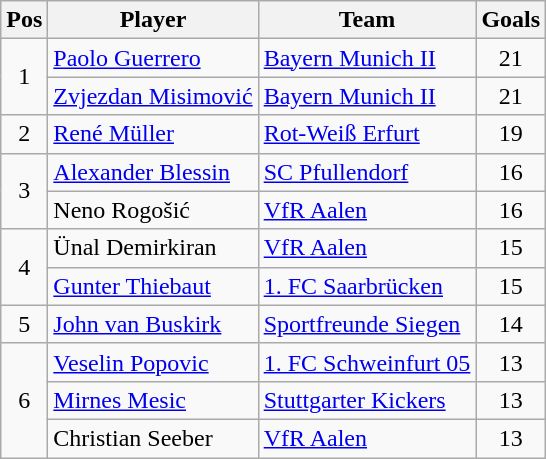<table class="wikitable">
<tr>
<th>Pos</th>
<th>Player</th>
<th>Team</th>
<th>Goals</th>
</tr>
<tr>
<td rowspan=2 align="center">1</td>
<td> <a href='#'>Paolo Guerrero</a></td>
<td><a href='#'>Bayern Munich II</a></td>
<td align="center">21</td>
</tr>
<tr>
<td> <a href='#'>Zvjezdan Misimović</a></td>
<td><a href='#'>Bayern Munich II</a></td>
<td align="center">21</td>
</tr>
<tr>
<td align="center">2</td>
<td> <a href='#'>René Müller</a></td>
<td><a href='#'>Rot-Weiß Erfurt</a></td>
<td align="center">19</td>
</tr>
<tr>
<td rowspan=2 align="center">3</td>
<td> <a href='#'>Alexander Blessin</a></td>
<td><a href='#'>SC Pfullendorf</a></td>
<td align="center">16</td>
</tr>
<tr>
<td> Neno Rogošić</td>
<td><a href='#'>VfR Aalen</a></td>
<td align=center>16</td>
</tr>
<tr>
<td rowspan=2 align="center">4</td>
<td> Ünal Demirkiran</td>
<td><a href='#'>VfR Aalen</a></td>
<td align="center">15</td>
</tr>
<tr>
<td> <a href='#'>Gunter Thiebaut</a></td>
<td><a href='#'>1. FC Saarbrücken</a></td>
<td align="center">15</td>
</tr>
<tr>
<td align="center">5</td>
<td> <a href='#'>John van Buskirk</a></td>
<td><a href='#'>Sportfreunde Siegen</a></td>
<td align="center">14</td>
</tr>
<tr>
<td rowspan=3 align="center">6</td>
<td> <a href='#'>Veselin Popovic</a></td>
<td><a href='#'>1. FC Schweinfurt 05</a></td>
<td align="center">13</td>
</tr>
<tr>
<td> <a href='#'>Mirnes Mesic</a></td>
<td><a href='#'>Stuttgarter Kickers</a></td>
<td align="center">13</td>
</tr>
<tr>
<td> Christian Seeber</td>
<td><a href='#'>VfR Aalen</a></td>
<td align="center">13</td>
</tr>
</table>
